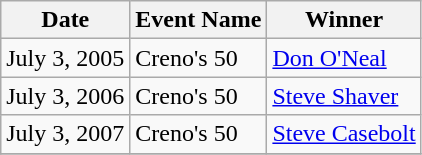<table class="wikitable">
<tr>
<th>Date</th>
<th>Event Name</th>
<th>Winner</th>
</tr>
<tr>
<td>July 3, 2005</td>
<td>Creno's 50</td>
<td><a href='#'>Don O'Neal</a></td>
</tr>
<tr>
<td>July 3, 2006</td>
<td>Creno's 50</td>
<td><a href='#'>Steve Shaver</a></td>
</tr>
<tr>
<td>July 3, 2007</td>
<td>Creno's 50</td>
<td><a href='#'>Steve Casebolt</a></td>
</tr>
<tr>
</tr>
</table>
